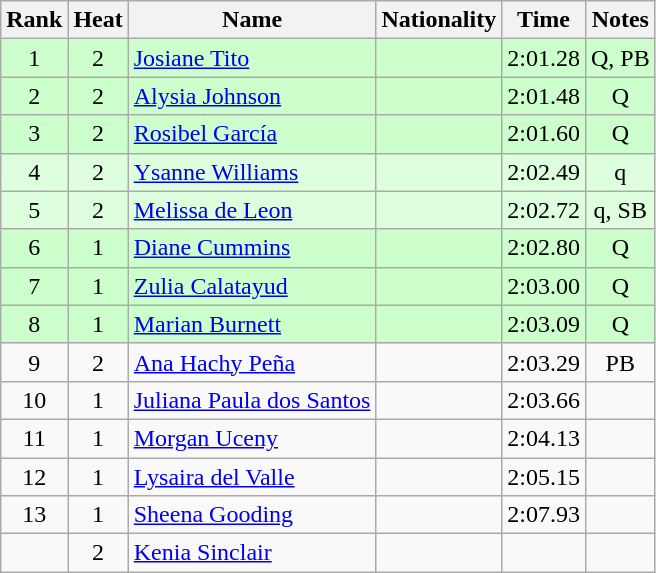<table class="wikitable sortable" style="text-align:center">
<tr>
<th>Rank</th>
<th>Heat</th>
<th>Name</th>
<th>Nationality</th>
<th>Time</th>
<th>Notes</th>
</tr>
<tr bgcolor=ccffcc>
<td>1</td>
<td>2</td>
<td align=left><a href='#'>Josiane Tito</a></td>
<td align=left></td>
<td>2:01.28</td>
<td>Q, PB</td>
</tr>
<tr bgcolor=ccffcc>
<td>2</td>
<td>2</td>
<td align=left><a href='#'>Alysia Johnson</a></td>
<td align=left></td>
<td>2:01.48</td>
<td>Q</td>
</tr>
<tr bgcolor=ccffcc>
<td>3</td>
<td>2</td>
<td align=left><a href='#'>Rosibel García</a></td>
<td align=left></td>
<td>2:01.60</td>
<td>Q</td>
</tr>
<tr bgcolor=ddffdd>
<td>4</td>
<td>2</td>
<td align=left><a href='#'>Ysanne Williams</a></td>
<td align=left></td>
<td>2:02.49</td>
<td>q</td>
</tr>
<tr bgcolor=ddffdd>
<td>5</td>
<td>2</td>
<td align=left><a href='#'>Melissa de Leon</a></td>
<td align=left></td>
<td>2:02.72</td>
<td>q, SB</td>
</tr>
<tr bgcolor=ccffcc>
<td>6</td>
<td>1</td>
<td align=left><a href='#'>Diane Cummins</a></td>
<td align=left></td>
<td>2:02.80</td>
<td>Q</td>
</tr>
<tr bgcolor=ccffcc>
<td>7</td>
<td>1</td>
<td align=left><a href='#'>Zulia Calatayud</a></td>
<td align=left></td>
<td>2:03.00</td>
<td>Q</td>
</tr>
<tr bgcolor=ccffcc>
<td>8</td>
<td>1</td>
<td align=left><a href='#'>Marian Burnett</a></td>
<td align=left></td>
<td>2:03.09</td>
<td>Q</td>
</tr>
<tr>
<td>9</td>
<td>2</td>
<td align=left><a href='#'>Ana Hachy Peña</a></td>
<td align=left></td>
<td>2:03.29</td>
<td>PB</td>
</tr>
<tr>
<td>10</td>
<td>1</td>
<td align=left><a href='#'>Juliana Paula dos Santos</a></td>
<td align=left></td>
<td>2:03.66</td>
<td></td>
</tr>
<tr>
<td>11</td>
<td>1</td>
<td align=left><a href='#'>Morgan Uceny</a></td>
<td align=left></td>
<td>2:04.13</td>
<td></td>
</tr>
<tr>
<td>12</td>
<td>1</td>
<td align=left><a href='#'>Lysaira del Valle</a></td>
<td align=left></td>
<td>2:05.15</td>
<td></td>
</tr>
<tr>
<td>13</td>
<td>1</td>
<td align=left><a href='#'>Sheena Gooding</a></td>
<td align=left></td>
<td>2:07.93</td>
<td></td>
</tr>
<tr>
<td></td>
<td>2</td>
<td align=left><a href='#'>Kenia Sinclair</a></td>
<td align=left></td>
<td></td>
<td></td>
</tr>
</table>
